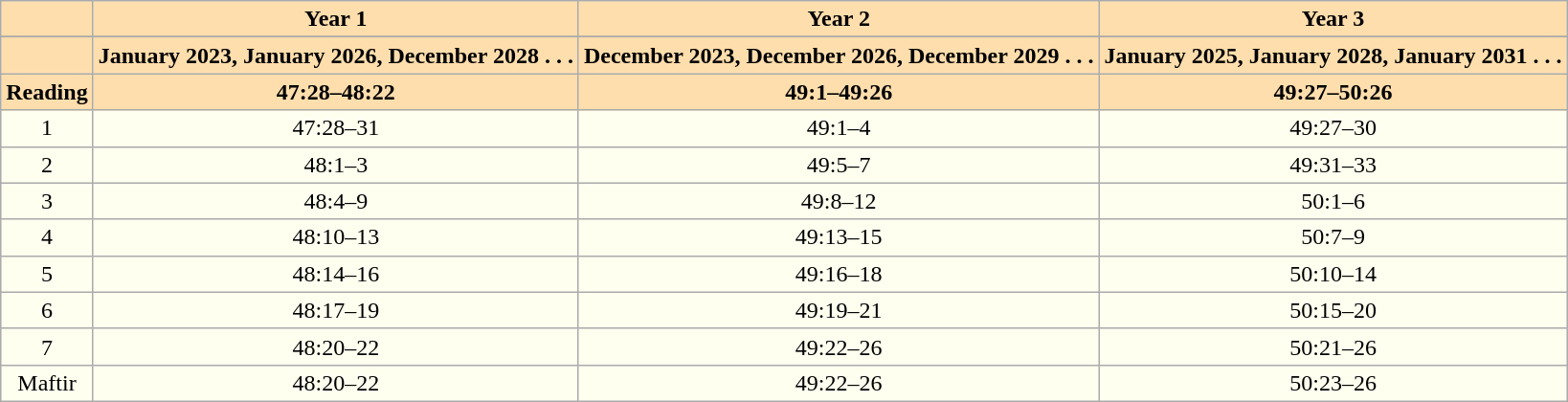<table class="wikitable" style="background:Ivory; text-align:center">
<tr>
<th style="background:Navajowhite;"></th>
<th style="background:Navajowhite;">Year 1</th>
<th style="background:Navajowhite;">Year 2</th>
<th style="background:Navajowhite;">Year 3</th>
</tr>
<tr>
</tr>
<tr>
<th style="background:Navajowhite;"></th>
<th style="background:Navajowhite;">January 2023, January 2026, December 2028 . . .</th>
<th style="background:Navajowhite;">December 2023, December 2026, December 2029 . . .</th>
<th style="background:Navajowhite;">January 2025, January 2028, January 2031 . . .</th>
</tr>
<tr>
<th style="background:Navajowhite;">Reading</th>
<th style="background:Navajowhite;">47:28–48:22</th>
<th style="background:Navajowhite;">49:1–49:26</th>
<th style="background:Navajowhite;">49:27–50:26</th>
</tr>
<tr>
<td>1</td>
<td>47:28–31</td>
<td>49:1–4</td>
<td>49:27–30</td>
</tr>
<tr>
<td>2</td>
<td>48:1–3</td>
<td>49:5–7</td>
<td>49:31–33</td>
</tr>
<tr>
<td>3</td>
<td>48:4–9</td>
<td>49:8–12</td>
<td>50:1–6</td>
</tr>
<tr>
<td>4</td>
<td>48:10–13</td>
<td>49:13–15</td>
<td>50:7–9</td>
</tr>
<tr>
<td>5</td>
<td>48:14–16</td>
<td>49:16–18</td>
<td>50:10–14</td>
</tr>
<tr>
<td>6</td>
<td>48:17–19</td>
<td>49:19–21</td>
<td>50:15–20</td>
</tr>
<tr>
<td>7</td>
<td>48:20–22</td>
<td>49:22–26</td>
<td>50:21–26</td>
</tr>
<tr>
<td>Maftir</td>
<td>48:20–22</td>
<td>49:22–26</td>
<td>50:23–26</td>
</tr>
</table>
